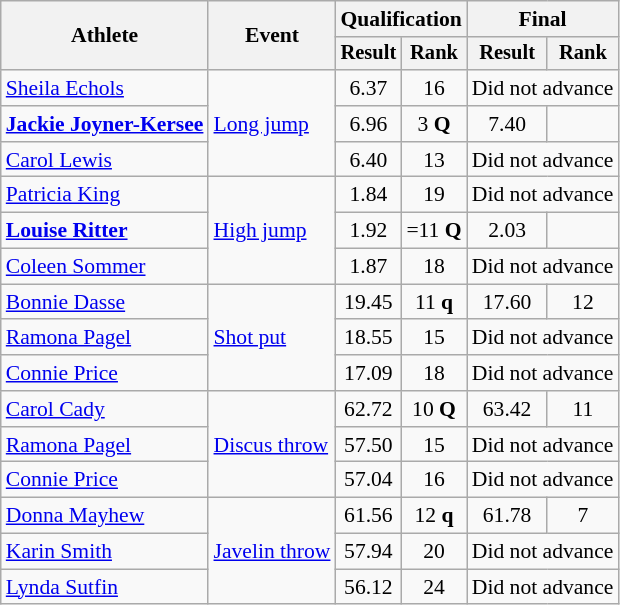<table class=wikitable style=font-size:90%;text-align:center>
<tr>
<th rowspan=2>Athlete</th>
<th rowspan=2>Event</th>
<th colspan=2>Qualification</th>
<th colspan=2>Final</th>
</tr>
<tr style=font-size:95%>
<th>Result</th>
<th>Rank</th>
<th>Result</th>
<th>Rank</th>
</tr>
<tr>
<td align=left><a href='#'>Sheila Echols</a></td>
<td align=left rowspan=3><a href='#'>Long jump</a></td>
<td>6.37</td>
<td>16</td>
<td colspan=2>Did not advance</td>
</tr>
<tr>
<td align=left><strong><a href='#'>Jackie Joyner-Kersee</a></strong></td>
<td>6.96</td>
<td>3 <strong>Q</strong></td>
<td>7.40 </td>
<td></td>
</tr>
<tr>
<td align=left><a href='#'>Carol Lewis</a></td>
<td>6.40</td>
<td>13</td>
<td colspan=2>Did not advance</td>
</tr>
<tr>
<td align=left><a href='#'>Patricia King</a></td>
<td align=left rowspan=3><a href='#'>High jump</a></td>
<td>1.84</td>
<td>19</td>
<td colspan=2>Did not advance</td>
</tr>
<tr>
<td align=left><strong><a href='#'>Louise Ritter</a></strong></td>
<td>1.92</td>
<td>=11 <strong>Q</strong></td>
<td>2.03 </td>
<td></td>
</tr>
<tr>
<td align=left><a href='#'>Coleen Sommer</a></td>
<td>1.87</td>
<td>18</td>
<td colspan=2>Did not advance</td>
</tr>
<tr>
<td align=left><a href='#'>Bonnie Dasse</a></td>
<td align=left rowspan=3><a href='#'>Shot put</a></td>
<td>19.45</td>
<td>11 <strong>q</strong></td>
<td>17.60</td>
<td>12</td>
</tr>
<tr>
<td align=left><a href='#'>Ramona Pagel</a></td>
<td>18.55</td>
<td>15</td>
<td colspan=2>Did not advance</td>
</tr>
<tr>
<td align=left><a href='#'>Connie Price</a></td>
<td>17.09</td>
<td>18</td>
<td colspan=2>Did not advance</td>
</tr>
<tr>
<td align=left><a href='#'>Carol Cady</a></td>
<td align=left rowspan=3><a href='#'>Discus throw</a></td>
<td>62.72</td>
<td>10 <strong>Q</strong></td>
<td>63.42</td>
<td>11</td>
</tr>
<tr>
<td align=left><a href='#'>Ramona Pagel</a></td>
<td>57.50</td>
<td>15</td>
<td colspan=2>Did not advance</td>
</tr>
<tr>
<td align=left><a href='#'>Connie Price</a></td>
<td>57.04</td>
<td>16</td>
<td colspan=2>Did not advance</td>
</tr>
<tr>
<td align=left><a href='#'>Donna Mayhew</a></td>
<td align=left rowspan=3><a href='#'>Javelin throw</a></td>
<td>61.56</td>
<td>12 <strong>q</strong></td>
<td>61.78</td>
<td>7</td>
</tr>
<tr>
<td align=left><a href='#'>Karin Smith</a></td>
<td>57.94</td>
<td>20</td>
<td colspan=2>Did not advance</td>
</tr>
<tr>
<td align=left><a href='#'>Lynda Sutfin</a></td>
<td>56.12</td>
<td>24</td>
<td colspan=2>Did not advance</td>
</tr>
</table>
